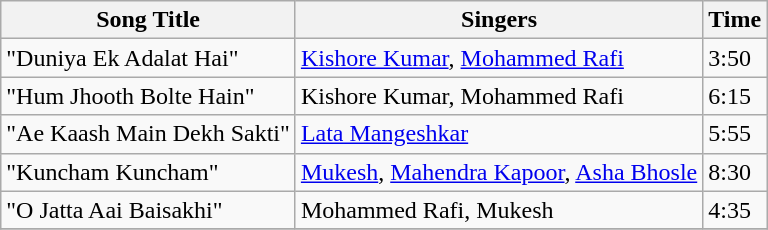<table class="wikitable">
<tr>
<th>Song Title</th>
<th>Singers</th>
<th>Time</th>
</tr>
<tr>
<td>"Duniya Ek Adalat Hai"</td>
<td><a href='#'>Kishore Kumar</a>, <a href='#'>Mohammed Rafi</a></td>
<td>3:50</td>
</tr>
<tr>
<td>"Hum Jhooth Bolte Hain"</td>
<td>Kishore Kumar, Mohammed Rafi</td>
<td>6:15</td>
</tr>
<tr>
<td>"Ae Kaash Main Dekh Sakti"</td>
<td><a href='#'>Lata Mangeshkar</a></td>
<td>5:55</td>
</tr>
<tr>
<td>"Kuncham Kuncham"</td>
<td><a href='#'>Mukesh</a>, <a href='#'>Mahendra Kapoor</a>, <a href='#'>Asha Bhosle</a></td>
<td>8:30</td>
</tr>
<tr>
<td>"O Jatta Aai Baisakhi"</td>
<td>Mohammed Rafi, Mukesh</td>
<td>4:35</td>
</tr>
<tr>
</tr>
</table>
